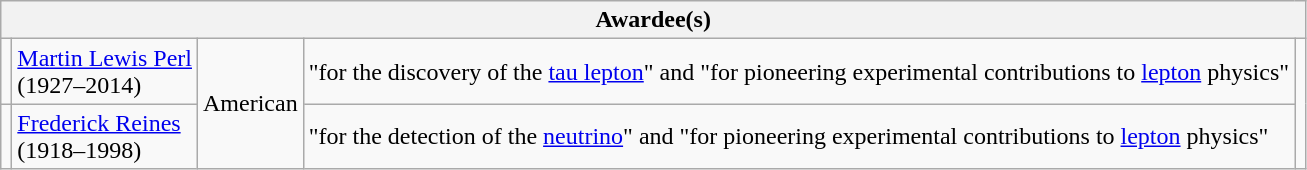<table class="wikitable">
<tr>
<th colspan="5">Awardee(s)</th>
</tr>
<tr>
<td></td>
<td><a href='#'>Martin Lewis Perl</a><br>(1927–2014)</td>
<td rowspan="2"> American</td>
<td>"for the discovery of the <a href='#'>tau lepton</a>" and "for pioneering experimental contributions to <a href='#'>lepton</a> physics"</td>
<td rowspan="2"></td>
</tr>
<tr>
<td></td>
<td><a href='#'>Frederick Reines</a><br>(1918–1998)</td>
<td>"for the detection of the <a href='#'>neutrino</a>" and "for pioneering experimental contributions to <a href='#'>lepton</a> physics"</td>
</tr>
</table>
